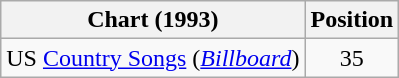<table class="wikitable sortable">
<tr>
<th scope="col">Chart (1993)</th>
<th scope="col">Position</th>
</tr>
<tr>
<td>US <a href='#'>Country Songs</a> (<em><a href='#'>Billboard</a></em>)</td>
<td align="center">35</td>
</tr>
</table>
